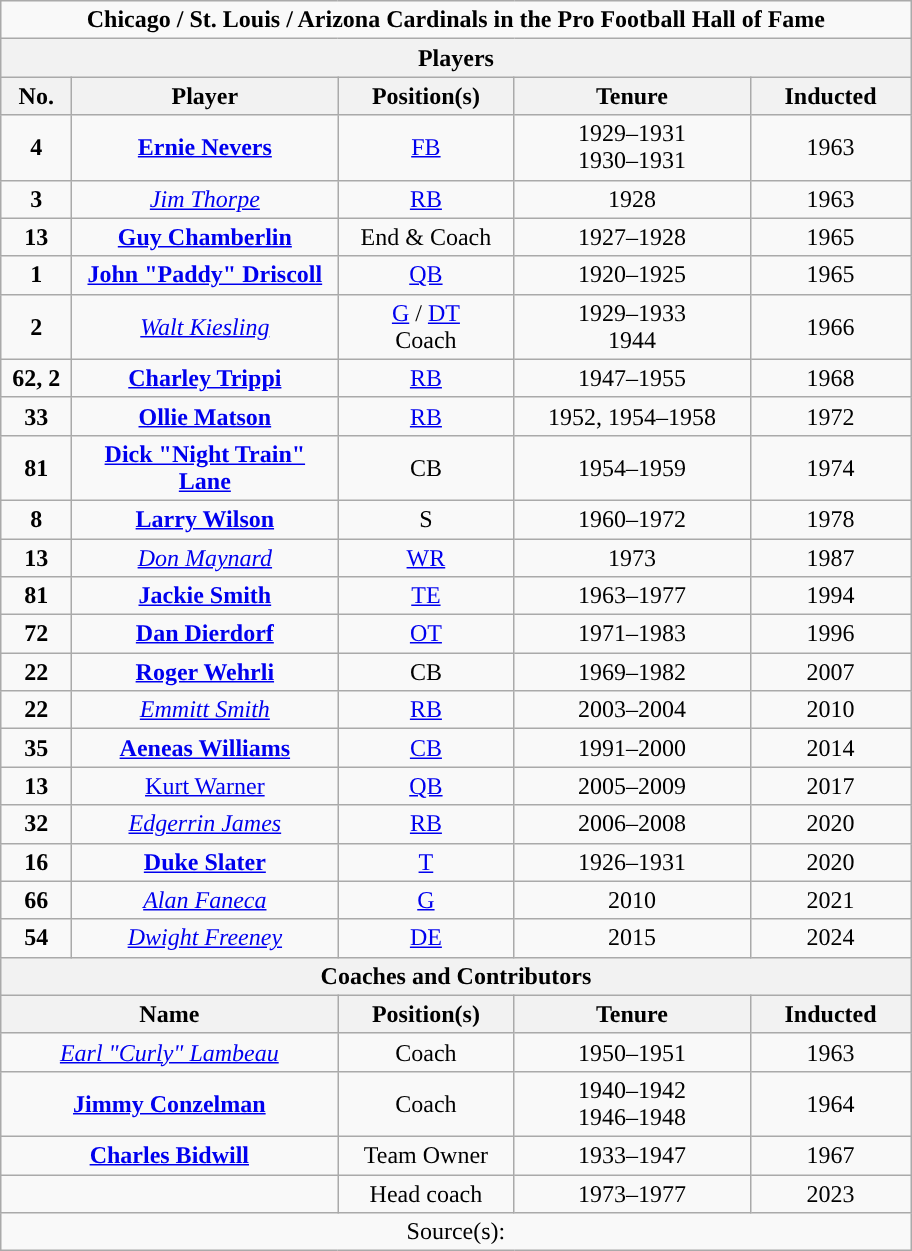<table class="wikitable" style="text-align:center">
<tr>
<td colspan="5"><strong>Chicago / St. Louis / Arizona Cardinals in the Pro Football Hall of Fame</strong></td>
</tr>
<tr>
<th colspan="5"><strong>Players</strong></th>
</tr>
<tr>
<th style="width:40px;">No.</th>
<th style="width:170px;">Player</th>
<th style="width:110px;">Position(s)</th>
<th style="width:150px;">Tenure</th>
<th style="width:100px;">Inducted</th>
</tr>
<tr>
<td><strong>4</strong></td>
<td><strong><a href='#'>Ernie Nevers</a></strong></td>
<td><a href='#'>FB</a></td>
<td>1929–1931<br>1930–1931</td>
<td>1963</td>
</tr>
<tr>
<td><strong>3</strong></td>
<td><em><a href='#'>Jim Thorpe</a></em></td>
<td><a href='#'>RB</a></td>
<td>1928</td>
<td>1963</td>
</tr>
<tr>
<td><strong>13</strong></td>
<td><strong><a href='#'>Guy Chamberlin</a></strong></td>
<td>End & Coach</td>
<td>1927–1928</td>
<td>1965</td>
</tr>
<tr>
<td><strong>1</strong></td>
<td><strong><a href='#'>John "Paddy" Driscoll</a></strong></td>
<td><a href='#'>QB</a></td>
<td>1920–1925</td>
<td>1965</td>
</tr>
<tr>
<td><strong>2</strong></td>
<td><em><a href='#'>Walt Kiesling</a></em></td>
<td><a href='#'>G</a> / <a href='#'>DT</a><br>Coach</td>
<td>1929–1933<br>1944</td>
<td>1966</td>
</tr>
<tr>
<td><strong>62, 2</strong></td>
<td><strong><a href='#'>Charley Trippi</a></strong></td>
<td><a href='#'>RB</a></td>
<td>1947–1955</td>
<td>1968</td>
</tr>
<tr>
<td><strong>33</strong></td>
<td><strong><a href='#'>Ollie Matson</a></strong></td>
<td><a href='#'>RB</a></td>
<td>1952, 1954–1958</td>
<td>1972</td>
</tr>
<tr>
<td><strong>81</strong></td>
<td><strong><a href='#'>Dick "Night Train" Lane</a></strong></td>
<td Cornerback>CB</td>
<td>1954–1959</td>
<td>1974</td>
</tr>
<tr>
<td><strong>8</strong></td>
<td><strong><a href='#'>Larry Wilson</a></strong></td>
<td Safety>S</td>
<td>1960–1972</td>
<td>1978</td>
</tr>
<tr>
<td><strong>13</strong></td>
<td><em><a href='#'>Don Maynard</a></em></td>
<td><a href='#'>WR</a></td>
<td>1973</td>
<td>1987</td>
</tr>
<tr>
<td><strong>81</strong></td>
<td><strong><a href='#'>Jackie Smith</a></strong></td>
<td><a href='#'>TE</a></td>
<td>1963–1977</td>
<td>1994</td>
</tr>
<tr>
<td><strong>72</strong></td>
<td><strong><a href='#'>Dan Dierdorf</a></strong></td>
<td><a href='#'>OT</a></td>
<td>1971–1983</td>
<td>1996</td>
</tr>
<tr>
<td><strong>22</strong></td>
<td><strong><a href='#'>Roger Wehrli</a></strong></td>
<td Cornerback>CB</td>
<td>1969–1982</td>
<td>2007</td>
</tr>
<tr>
<td><strong>22</strong></td>
<td><em><a href='#'>Emmitt Smith</a></em></td>
<td><a href='#'>RB</a></td>
<td>2003–2004</td>
<td>2010</td>
</tr>
<tr>
<td><strong>35</strong></td>
<td><strong><a href='#'>Aeneas Williams</a></strong></td>
<td><a href='#'>CB</a></td>
<td>1991–2000</td>
<td>2014</td>
</tr>
<tr>
<td><strong>13</strong></td>
<td><a href='#'>Kurt Warner</a></td>
<td><a href='#'>QB</a></td>
<td>2005–2009</td>
<td>2017</td>
</tr>
<tr>
<td><strong>32</strong></td>
<td><em><a href='#'>Edgerrin James</a></em></td>
<td><a href='#'>RB</a></td>
<td>2006–2008</td>
<td>2020</td>
</tr>
<tr>
<td><strong>16</strong></td>
<td><strong><a href='#'>Duke Slater</a></strong></td>
<td><a href='#'>T</a></td>
<td>1926–1931</td>
<td>2020</td>
</tr>
<tr>
<td><strong>66</strong></td>
<td><em><a href='#'>Alan Faneca</a></em></td>
<td><a href='#'>G</a></td>
<td>2010</td>
<td>2021</td>
</tr>
<tr>
<td><strong>54</strong></td>
<td><em><a href='#'>Dwight Freeney</a></em></td>
<td><a href='#'>DE</a></td>
<td>2015</td>
<td>2024</td>
</tr>
<tr>
<th colspan="5"><strong>Coaches and Contributors</strong></th>
</tr>
<tr>
<th style="width:130px;" colspan=2>Name</th>
<th style="width:110px;">Position(s)</th>
<th style="width:150px;">Tenure</th>
<th style="width:100px;">Inducted</th>
</tr>
<tr>
<td colspan=2><em><a href='#'>Earl "Curly" Lambeau</a></em></td>
<td>Coach</td>
<td>1950–1951</td>
<td>1963</td>
</tr>
<tr>
<td colspan=2><strong><a href='#'>Jimmy Conzelman</a></strong></td>
<td>Coach</td>
<td>1940–1942<br>1946–1948</td>
<td>1964</td>
</tr>
<tr>
<td colspan=2><strong><a href='#'>Charles Bidwill</a></strong></td>
<td>Team Owner</td>
<td>1933–1947</td>
<td>1967</td>
</tr>
<tr>
<td colspan=2><em></em></td>
<td>Head coach</td>
<td>1973–1977</td>
<td>2023</td>
</tr>
<tr>
<td colspan=5>Source(s):</td>
</tr>
</table>
